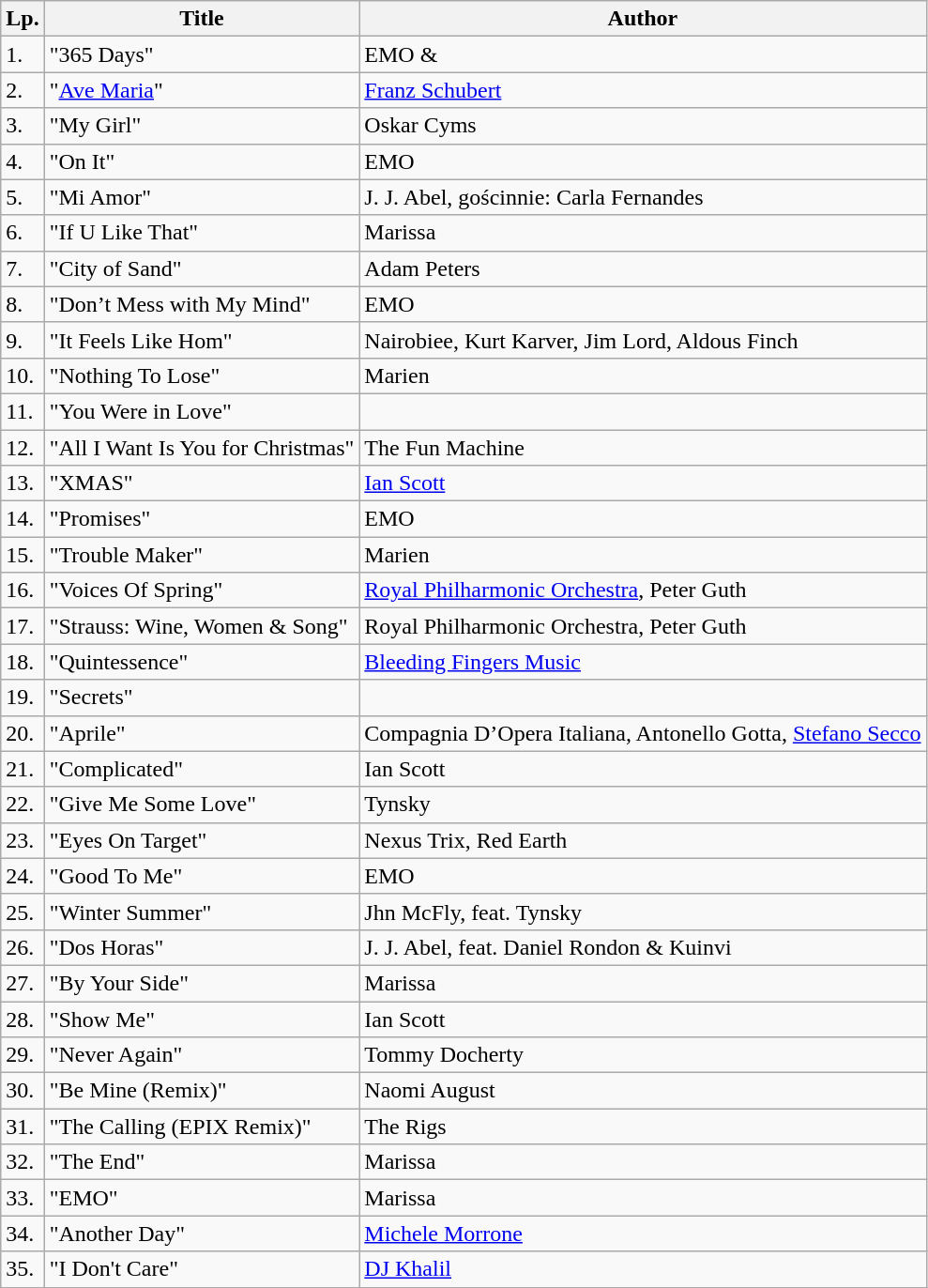<table class="wikitable">
<tr>
<th>Lp.</th>
<th>Title</th>
<th>Author</th>
</tr>
<tr>
<td>1.</td>
<td>"365 Days"</td>
<td>EMO & </td>
</tr>
<tr>
<td>2.</td>
<td>"<a href='#'>Ave Maria</a>"</td>
<td><a href='#'>Franz Schubert</a></td>
</tr>
<tr>
<td>3.</td>
<td>"My Girl"</td>
<td>Oskar Cyms</td>
</tr>
<tr>
<td>4.</td>
<td>"On It"</td>
<td>EMO</td>
</tr>
<tr>
<td>5.</td>
<td>"Mi Amor"</td>
<td>J. J. Abel, gościnnie: Carla Fernandes</td>
</tr>
<tr>
<td>6.</td>
<td>"If U Like That"</td>
<td>Marissa</td>
</tr>
<tr>
<td>7.</td>
<td>"City of Sand"</td>
<td>Adam Peters</td>
</tr>
<tr>
<td>8.</td>
<td>"Don’t Mess with My Mind"</td>
<td>EMO</td>
</tr>
<tr>
<td>9.</td>
<td>"It Feels Like Hom"</td>
<td>Nairobiee, Kurt Karver, Jim Lord, Aldous Finch</td>
</tr>
<tr>
<td>10.</td>
<td>"Nothing To Lose"</td>
<td>Marien</td>
</tr>
<tr>
<td>11.</td>
<td>"You Were in Love"</td>
<td></td>
</tr>
<tr>
<td>12.</td>
<td>"All I Want Is You for Christmas"</td>
<td>The Fun Machine</td>
</tr>
<tr>
<td>13.</td>
<td>"XMAS"</td>
<td><a href='#'>Ian Scott</a></td>
</tr>
<tr>
<td>14.</td>
<td>"Promises"</td>
<td>EMO</td>
</tr>
<tr>
<td>15.</td>
<td>"Trouble Maker"</td>
<td>Marien</td>
</tr>
<tr>
<td>16.</td>
<td>"Voices Of Spring"</td>
<td><a href='#'>Royal Philharmonic Orchestra</a>, Peter Guth</td>
</tr>
<tr>
<td>17.</td>
<td>"Strauss: Wine, Women & Song"</td>
<td>Royal Philharmonic Orchestra, Peter Guth</td>
</tr>
<tr>
<td>18.</td>
<td>"Quintessence"</td>
<td><a href='#'>Bleeding Fingers Music</a></td>
</tr>
<tr>
<td>19.</td>
<td>"Secrets"</td>
<td></td>
</tr>
<tr>
<td>20.</td>
<td>"Aprile"</td>
<td>Compagnia D’Opera Italiana, Antonello Gotta, <a href='#'>Stefano Secco</a></td>
</tr>
<tr>
<td>21.</td>
<td>"Complicated"</td>
<td>Ian Scott</td>
</tr>
<tr>
<td>22.</td>
<td>"Give Me Some Love"</td>
<td>Tynsky</td>
</tr>
<tr>
<td>23.</td>
<td>"Eyes On Target"</td>
<td>Nexus Trix, Red Earth</td>
</tr>
<tr>
<td>24.</td>
<td>"Good To Me"</td>
<td>EMO</td>
</tr>
<tr>
<td>25.</td>
<td>"Winter Summer"</td>
<td>Jhn McFly, feat. Tynsky</td>
</tr>
<tr>
<td>26.</td>
<td>"Dos Horas"</td>
<td>J. J. Abel, feat. Daniel Rondon & Kuinvi</td>
</tr>
<tr>
<td>27.</td>
<td>"By Your Side"</td>
<td>Marissa</td>
</tr>
<tr>
<td>28.</td>
<td>"Show Me"</td>
<td>Ian Scott</td>
</tr>
<tr>
<td>29.</td>
<td>"Never Again"</td>
<td>Tommy Docherty</td>
</tr>
<tr>
<td>30.</td>
<td>"Be Mine (Remix)"</td>
<td>Naomi August</td>
</tr>
<tr>
<td>31.</td>
<td>"The Calling (EPIX Remix)"</td>
<td>The Rigs</td>
</tr>
<tr>
<td>32.</td>
<td>"The End"</td>
<td>Marissa</td>
</tr>
<tr>
<td>33.</td>
<td>"EMO"</td>
<td>Marissa</td>
</tr>
<tr>
<td>34.</td>
<td>"Another Day"</td>
<td><a href='#'>Michele Morrone</a></td>
</tr>
<tr>
<td>35.</td>
<td>"I Don't Care"</td>
<td><a href='#'>DJ Khalil</a></td>
</tr>
</table>
